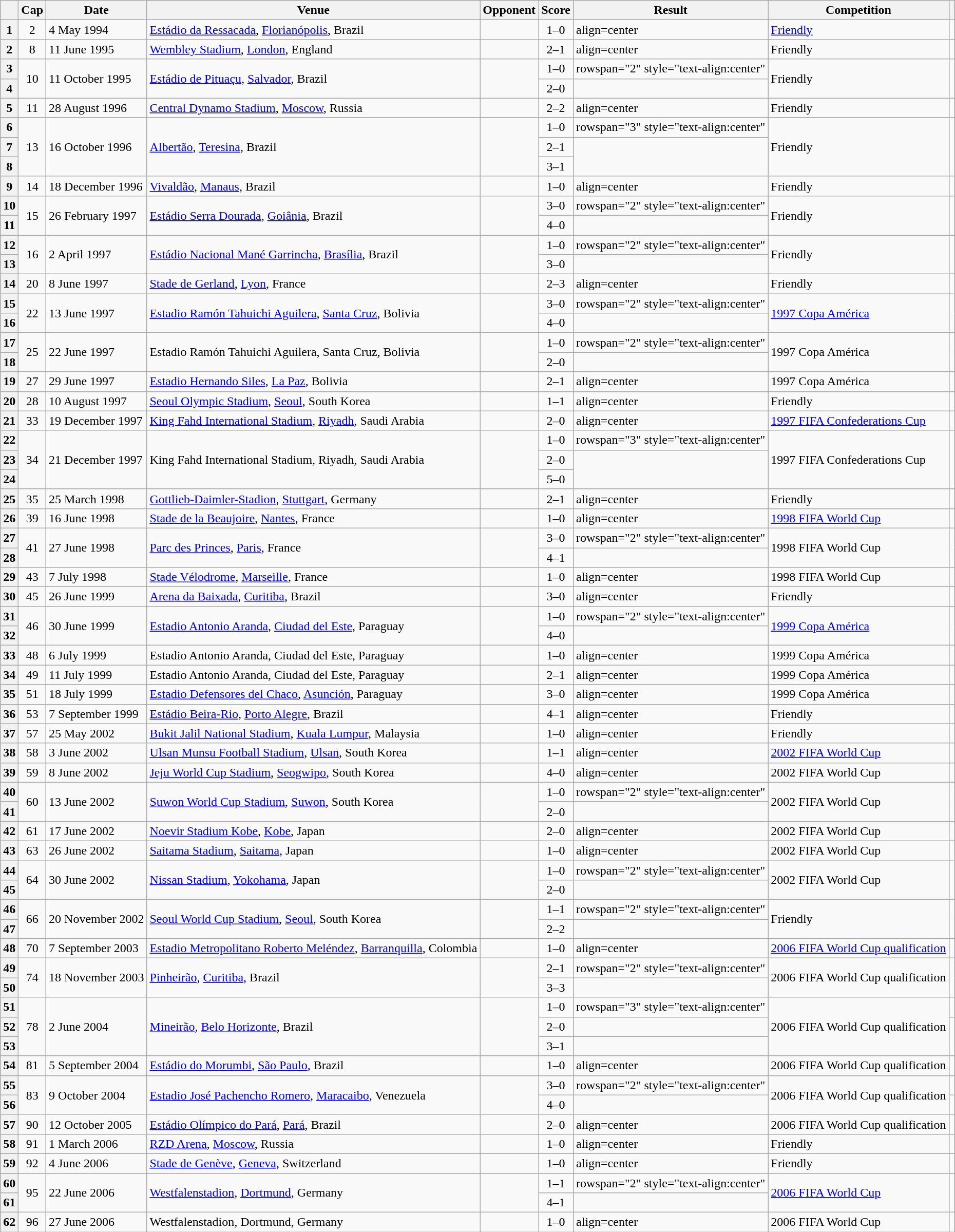<table class="wikitable sortable collapsible" style="text-align: left;">
<tr>
<th scope="col"></th>
<th scope="col">Cap</th>
<th scope="col">Date</th>
<th scope="col">Venue</th>
<th scope="col">Opponent</th>
<th scope="col">Score</th>
<th scope="col">Result</th>
<th scope="col">Competition</th>
<th scope="col" class="unsortable"></th>
</tr>
<tr>
<th scope="row">1</th>
<td align=center>2</td>
<td>4 May 1994</td>
<td><a href='#'>Estádio da Ressacada</a>, <a href='#'>Florianópolis</a>, Brazil</td>
<td></td>
<td align=center>1–0</td>
<td>align=center </td>
<td><a href='#'>Friendly</a></td>
<td></td>
</tr>
<tr>
<th scope="row">2</th>
<td align=center>8</td>
<td>11 June 1995</td>
<td><a href='#'>Wembley Stadium</a>, <a href='#'>London</a>, England</td>
<td></td>
<td align=center>2–1</td>
<td>align=center </td>
<td>Friendly</td>
<td></td>
</tr>
<tr>
<th scope="row">3</th>
<td rowspan="2" align=center>10</td>
<td rowspan="2">11 October 1995</td>
<td rowspan="2"><a href='#'>Estádio de Pituaçu</a>, <a href='#'>Salvador</a>, Brazil</td>
<td rowspan="2"></td>
<td align=center>1–0</td>
<td>rowspan="2" style="text-align:center" </td>
<td rowspan="2">Friendly</td>
<td rowspan="2"></td>
</tr>
<tr>
<th scope="row">4</th>
<td align=center>2–0</td>
</tr>
<tr>
<th scope="row">5</th>
<td align=center>11</td>
<td>28 August 1996</td>
<td><a href='#'>Central Dynamo Stadium</a>, <a href='#'>Moscow</a>, Russia</td>
<td></td>
<td align=center>2–2</td>
<td>align=center </td>
<td>Friendly</td>
<td></td>
</tr>
<tr>
<th scope="row">6</th>
<td rowspan="3" align=center>13</td>
<td rowspan="3">16 October 1996</td>
<td rowspan="3"><a href='#'>Albertão</a>, <a href='#'>Teresina</a>, Brazil</td>
<td rowspan="3"></td>
<td align=center>1–0</td>
<td>rowspan="3" style="text-align:center" </td>
<td rowspan="3">Friendly</td>
<td rowspan="3"></td>
</tr>
<tr>
<th scope="row">7</th>
<td align=center>2–1</td>
</tr>
<tr>
<th scope="row">8</th>
<td align=center>3–1</td>
</tr>
<tr>
<th scope="row">9</th>
<td align=center>14</td>
<td>18 December 1996</td>
<td><a href='#'>Vivaldão</a>, <a href='#'>Manaus</a>, Brazil</td>
<td></td>
<td align=center>1–0</td>
<td>align=center </td>
<td>Friendly</td>
<td></td>
</tr>
<tr>
<th scope="row">10</th>
<td rowspan="2" align=center>15</td>
<td rowspan="2">26 February 1997</td>
<td rowspan="2"><a href='#'>Estádio Serra Dourada</a>, <a href='#'>Goiânia</a>, Brazil</td>
<td rowspan="2"></td>
<td align=center>3–0</td>
<td>rowspan="2" style="text-align:center" </td>
<td rowspan="2">Friendly</td>
<td rowspan="2"></td>
</tr>
<tr>
<th scope="row">11</th>
<td align=center>4–0</td>
</tr>
<tr>
<th scope="row">12</th>
<td rowspan="2" align=center>16</td>
<td rowspan="2">2 April 1997</td>
<td rowspan="2"><a href='#'>Estádio Nacional Mané Garrincha</a>, <a href='#'>Brasília</a>, Brazil</td>
<td rowspan="2"></td>
<td align=center>1–0</td>
<td>rowspan="2" style="text-align:center" </td>
<td rowspan="2">Friendly</td>
<td rowspan="2"></td>
</tr>
<tr>
<th scope="row">13</th>
<td align=center>3–0</td>
</tr>
<tr>
<th scope="row">14</th>
<td align=center>20</td>
<td>8 June 1997</td>
<td><a href='#'>Stade de Gerland</a>, <a href='#'>Lyon</a>, France</td>
<td></td>
<td align=center>2–3</td>
<td>align=center </td>
<td>Friendly</td>
<td></td>
</tr>
<tr>
<th scope="row">15</th>
<td rowspan="2" align=center>22</td>
<td rowspan="2">13 June 1997</td>
<td rowspan="2"><a href='#'>Estadio Ramón Tahuichi Aguilera</a>, <a href='#'>Santa Cruz</a>, Bolivia</td>
<td rowspan="2"></td>
<td align=center>3–0</td>
<td>rowspan="2" style="text-align:center" </td>
<td rowspan="2"><a href='#'>1997 Copa América</a></td>
<td rowspan="2"></td>
</tr>
<tr>
<th scope="row">16</th>
<td align=center>4–0</td>
</tr>
<tr>
<th scope="row">17</th>
<td rowspan="2" align=center>25</td>
<td rowspan="2">22 June 1997</td>
<td rowspan="2">Estadio Ramón Tahuichi Aguilera, Santa Cruz, Bolivia</td>
<td rowspan="2"></td>
<td align=center>1–0</td>
<td>rowspan="2" style="text-align:center" </td>
<td rowspan="2">1997 Copa América</td>
<td rowspan="2"></td>
</tr>
<tr>
<th scope="row">18</th>
<td align=center>2–0</td>
</tr>
<tr>
<th scope="row">19</th>
<td align=center>27</td>
<td>29 June 1997</td>
<td><a href='#'>Estadio Hernando Siles</a>, <a href='#'>La Paz</a>, Bolivia</td>
<td></td>
<td align=center>2–1</td>
<td>align=center </td>
<td>1997 Copa América</td>
<td></td>
</tr>
<tr>
<th scope="row">20</th>
<td align=center>28</td>
<td>10 August 1997</td>
<td><a href='#'>Seoul Olympic Stadium</a>, <a href='#'>Seoul</a>, South Korea</td>
<td></td>
<td align=center>1–1</td>
<td>align=center </td>
<td>Friendly</td>
<td></td>
</tr>
<tr>
<th scope="row">21</th>
<td align=center>33</td>
<td>19 December 1997</td>
<td><a href='#'>King Fahd International Stadium</a>, <a href='#'>Riyadh</a>, Saudi Arabia</td>
<td></td>
<td align=center>2–0</td>
<td>align=center </td>
<td><a href='#'>1997 FIFA Confederations Cup</a></td>
<td></td>
</tr>
<tr>
<th scope="row">22</th>
<td rowspan="3" align=center>34</td>
<td rowspan="3">21 December 1997</td>
<td rowspan="3">King Fahd International Stadium, Riyadh, Saudi Arabia</td>
<td rowspan="3"></td>
<td align=center>1–0</td>
<td>rowspan="3" style="text-align:center" </td>
<td rowspan="3">1997 FIFA Confederations Cup</td>
<td rowspan="3"></td>
</tr>
<tr>
<th scope="row">23</th>
<td align=center>2–0</td>
</tr>
<tr>
<th scope="row">24</th>
<td align=center>5–0</td>
</tr>
<tr>
<th scope="row">25</th>
<td align=center>35</td>
<td>25 March 1998</td>
<td><a href='#'>Gottlieb-Daimler-Stadion</a>, <a href='#'>Stuttgart</a>, Germany</td>
<td></td>
<td align=center>2–1</td>
<td>align=center </td>
<td>Friendly</td>
<td></td>
</tr>
<tr>
<th scope="row">26</th>
<td align=center>39</td>
<td>16 June 1998</td>
<td><a href='#'>Stade de la Beaujoire</a>, <a href='#'>Nantes</a>, France</td>
<td></td>
<td align=center>1–0</td>
<td>align=center </td>
<td><a href='#'>1998 FIFA World Cup</a></td>
<td></td>
</tr>
<tr>
<th scope="row">27</th>
<td rowspan="2" align=center>41</td>
<td rowspan="2">27 June 1998</td>
<td rowspan="2"><a href='#'>Parc des Princes</a>, <a href='#'>Paris</a>, France</td>
<td rowspan="2"></td>
<td align=center>3–0</td>
<td>rowspan="2" style="text-align:center" </td>
<td rowspan="2">1998 FIFA World Cup</td>
<td rowspan="2"></td>
</tr>
<tr>
<th scope="row">28</th>
<td align=center>4–1</td>
</tr>
<tr>
<th scope="row">29</th>
<td align=center>43</td>
<td>7 July 1998</td>
<td><a href='#'>Stade Vélodrome</a>, <a href='#'>Marseille</a>, France</td>
<td></td>
<td align=center>1–0</td>
<td>align=center <br></td>
<td>1998 FIFA World Cup</td>
<td></td>
</tr>
<tr>
<th scope="row">30</th>
<td align=center>45</td>
<td>26 June 1999</td>
<td><a href='#'>Arena da Baixada</a>, <a href='#'>Curitiba</a>, Brazil</td>
<td></td>
<td align=center>3–0</td>
<td>align=center </td>
<td>Friendly</td>
<td></td>
</tr>
<tr>
<th scope="row">31</th>
<td rowspan="2" align=center>46</td>
<td rowspan="2">30 June 1999</td>
<td rowspan="2"><a href='#'>Estadio Antonio Aranda</a>, <a href='#'>Ciudad del Este</a>, Paraguay</td>
<td rowspan="2"></td>
<td align=center>1–0</td>
<td>rowspan="2" style="text-align:center" </td>
<td rowspan="2"><a href='#'>1999 Copa América</a></td>
<td rowspan="2"></td>
</tr>
<tr>
<th scope="row">32</th>
<td align=center>4–0</td>
</tr>
<tr>
<th scope="row">33</th>
<td align=center>48</td>
<td>6 July 1999</td>
<td>Estadio Antonio Aranda, Ciudad del Este, Paraguay</td>
<td></td>
<td align=center>1–0</td>
<td>align=center </td>
<td>1999 Copa América</td>
<td></td>
</tr>
<tr>
<th scope="row">34</th>
<td align=center>49</td>
<td>11 July 1999</td>
<td>Estadio Antonio Aranda, Ciudad del Este, Paraguay</td>
<td></td>
<td align=center>2–1</td>
<td>align=center </td>
<td>1999 Copa América</td>
<td></td>
</tr>
<tr>
<th scope="row">35</th>
<td align=center>51</td>
<td>18 July 1999</td>
<td><a href='#'>Estadio Defensores del Chaco</a>, <a href='#'>Asunción</a>, Paraguay</td>
<td></td>
<td align=center>3–0</td>
<td>align=center </td>
<td>1999 Copa América</td>
<td></td>
</tr>
<tr>
<th scope="row">36</th>
<td align=center>53</td>
<td>7 September 1999</td>
<td><a href='#'>Estádio Beira-Rio</a>, <a href='#'>Porto Alegre</a>, Brazil</td>
<td></td>
<td align=center>4–1</td>
<td>align=center </td>
<td>Friendly</td>
<td></td>
</tr>
<tr>
<th scope="row">37</th>
<td align=center>57</td>
<td>25 May 2002</td>
<td><a href='#'>Bukit Jalil National Stadium</a>, <a href='#'>Kuala Lumpur</a>, Malaysia</td>
<td></td>
<td align=center>1–0</td>
<td>align=center </td>
<td>Friendly</td>
<td></td>
</tr>
<tr>
<th scope="row">38</th>
<td align=center>58</td>
<td>3 June 2002</td>
<td><a href='#'>Ulsan Munsu Football Stadium</a>, <a href='#'>Ulsan</a>, South Korea</td>
<td></td>
<td align=center>1–1</td>
<td>align=center </td>
<td><a href='#'>2002 FIFA World Cup</a></td>
<td></td>
</tr>
<tr>
<th scope="row">39</th>
<td align=center>59</td>
<td>8 June 2002</td>
<td><a href='#'>Jeju World Cup Stadium</a>, <a href='#'>Seogwipo</a>, South Korea</td>
<td></td>
<td align=center>4–0</td>
<td>align=center </td>
<td>2002 FIFA World Cup</td>
<td></td>
</tr>
<tr>
<th scope="row">40</th>
<td rowspan="2" align=center>60</td>
<td rowspan="2">13 June 2002</td>
<td rowspan="2"><a href='#'>Suwon World Cup Stadium</a>, <a href='#'>Suwon</a>, South Korea</td>
<td rowspan="2"></td>
<td align=center>1–0</td>
<td>rowspan="2" style="text-align:center" </td>
<td rowspan="2">2002 FIFA World Cup</td>
<td rowspan="2"></td>
</tr>
<tr>
<th scope="row">41</th>
<td align=center>2–0</td>
</tr>
<tr>
<th scope="row">42</th>
<td align=center>61</td>
<td>17 June 2002</td>
<td><a href='#'>Noevir Stadium Kobe</a>, <a href='#'>Kobe</a>, Japan</td>
<td></td>
<td align=center>2–0</td>
<td>align=center </td>
<td>2002 FIFA World Cup</td>
<td></td>
</tr>
<tr>
<th scope="row">43</th>
<td align=center>63</td>
<td>26 June 2002</td>
<td><a href='#'>Saitama Stadium</a>, <a href='#'>Saitama</a>, Japan</td>
<td></td>
<td align=center>1–0</td>
<td>align=center </td>
<td>2002 FIFA World Cup</td>
<td></td>
</tr>
<tr>
<th scope="row">44</th>
<td rowspan="2" align=center>64</td>
<td rowspan="2">30 June 2002</td>
<td rowspan="2"><a href='#'>Nissan Stadium</a>, <a href='#'>Yokohama</a>, Japan</td>
<td rowspan="2"></td>
<td align=center>1–0</td>
<td>rowspan="2" style="text-align:center" </td>
<td rowspan="2">2002 FIFA World Cup</td>
<td rowspan="2"></td>
</tr>
<tr>
<th scope="row">45</th>
<td align=center>2–0</td>
</tr>
<tr>
<th scope="row">46</th>
<td rowspan="2" align=center>66</td>
<td rowspan="2">20 November 2002</td>
<td rowspan="2"><a href='#'>Seoul World Cup Stadium</a>, <a href='#'>Seoul</a>, South Korea</td>
<td rowspan="2"></td>
<td align=center>1–1</td>
<td>rowspan="2" style="text-align:center" </td>
<td rowspan="2">Friendly</td>
<td rowspan="2"></td>
</tr>
<tr>
<th scope="row">47</th>
<td align=center>2–2</td>
</tr>
<tr>
<th scope="row">48</th>
<td align=center>70</td>
<td>7 September 2003</td>
<td><a href='#'>Estadio Metropolitano Roberto Meléndez</a>, <a href='#'>Barranquilla</a>, Colombia</td>
<td></td>
<td align=center>1–0</td>
<td>align=center </td>
<td><a href='#'>2006 FIFA World Cup qualification</a></td>
<td></td>
</tr>
<tr>
<th scope="row">49</th>
<td rowspan="2" align=center>74</td>
<td rowspan="2">18 November 2003</td>
<td rowspan="2"><a href='#'>Pinheirão</a>, <a href='#'>Curitiba</a>, Brazil</td>
<td rowspan="2"></td>
<td align=center>2–1</td>
<td>rowspan="2" style="text-align:center" </td>
<td rowspan="2">2006 FIFA World Cup qualification</td>
<td rowspan="2"></td>
</tr>
<tr>
<th scope="row">50</th>
<td align=center>3–3</td>
</tr>
<tr>
<th scope="row">51</th>
<td rowspan="3" align=center>78</td>
<td rowspan="3">2 June 2004</td>
<td rowspan="3"><a href='#'>Mineirão</a>, <a href='#'>Belo Horizonte</a>, Brazil</td>
<td rowspan="3"></td>
<td align=center>1–0</td>
<td>rowspan="3" style="text-align:center" </td>
<td rowspan="3">2006 FIFA World Cup qualification</td>
<td></td>
</tr>
<tr>
<th scope="row">52</th>
<td align=center>2–0</td>
<td></td>
</tr>
<tr>
<th scope="row">53</th>
<td align=center>3–1</td>
<td></td>
</tr>
<tr>
<th scope="row">54</th>
<td align=center>81</td>
<td>5 September 2004</td>
<td><a href='#'>Estádio do Morumbi</a>, <a href='#'>São Paulo</a>, Brazil</td>
<td></td>
<td align=center>1–0</td>
<td>align=center </td>
<td>2006 FIFA World Cup qualification</td>
<td></td>
</tr>
<tr>
<th scope="row">55</th>
<td rowspan="2" align=center>83</td>
<td rowspan="2">9 October 2004</td>
<td rowspan="2"><a href='#'>Estadio José Pachencho Romero</a>, <a href='#'>Maracaibo</a>, Venezuela</td>
<td rowspan="2"></td>
<td align=center>3–0</td>
<td>rowspan="2" style="text-align:center" </td>
<td rowspan="2">2006 FIFA World Cup qualification</td>
<td></td>
</tr>
<tr>
<th scope="row">56</th>
<td align=center>4–0</td>
<td></td>
</tr>
<tr>
<th scope="row">57</th>
<td align=center>90</td>
<td>12 October 2005</td>
<td><a href='#'>Estádio Olímpico do Pará</a>, <a href='#'>Pará</a>, Brazil</td>
<td></td>
<td align="center">2–0</td>
<td>align=center </td>
<td>2006 FIFA World Cup qualification</td>
<td></td>
</tr>
<tr>
<th scope="row">58</th>
<td align=center>91</td>
<td>1 March 2006</td>
<td><a href='#'>RZD Arena</a>, <a href='#'>Moscow</a>, Russia</td>
<td></td>
<td align=center>1–0</td>
<td>align=center </td>
<td>Friendly</td>
<td></td>
</tr>
<tr>
<th scope="row">59</th>
<td align=center>92</td>
<td>4 June 2006</td>
<td><a href='#'>Stade de Genève</a>, <a href='#'>Geneva</a>, Switzerland</td>
<td></td>
<td align=center>1–0</td>
<td>align=center </td>
<td>Friendly</td>
<td></td>
</tr>
<tr>
<th scope="row">60</th>
<td rowspan="2" align=center>95</td>
<td rowspan="2">22 June 2006</td>
<td rowspan="2"><a href='#'>Westfalenstadion</a>, <a href='#'>Dortmund</a>, Germany</td>
<td rowspan="2"></td>
<td align=center>1–1</td>
<td>rowspan="2" style="text-align:center" </td>
<td rowspan="2"><a href='#'>2006 FIFA World Cup</a></td>
<td rowspan="2"></td>
</tr>
<tr>
<th scope="row">61</th>
<td align=center>4–1</td>
</tr>
<tr>
<th scope="row">62</th>
<td align=center>96</td>
<td>27 June 2006</td>
<td>Westfalenstadion, Dortmund, Germany</td>
<td></td>
<td align=center>1–0</td>
<td>align=center </td>
<td>2006 FIFA World Cup</td>
<td></td>
</tr>
</table>
